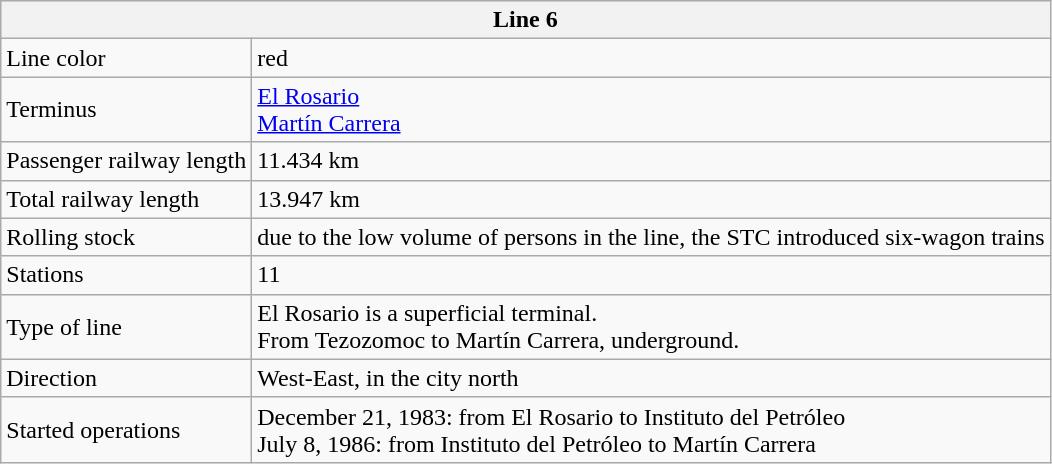<table class="wikitable">
<tr style="background:#efefef;">
<th Colspan=2>Line 6</th>
</tr>
<tr>
<td>Line color</td>
<td>red</td>
</tr>
<tr>
<td>Terminus</td>
<td><a href='#'>El Rosario</a> <br><a href='#'>Martín Carrera</a></td>
</tr>
<tr>
<td>Passenger railway length</td>
<td>11.434 km</td>
</tr>
<tr>
<td>Total railway length</td>
<td>13.947 km</td>
</tr>
<tr>
<td>Rolling stock</td>
<td>due to the low volume of persons in the line, the STC introduced six-wagon trains</td>
</tr>
<tr>
<td>Stations</td>
<td>11</td>
</tr>
<tr>
<td>Type of line</td>
<td>El Rosario is a superficial terminal. <br>From Tezozomoc to Martín Carrera, underground.</td>
</tr>
<tr>
<td>Direction</td>
<td>West-East, in the city north</td>
</tr>
<tr>
<td>Started operations</td>
<td>December 21, 1983: from El Rosario to Instituto del Petróleo <br>July 8, 1986: from Instituto del Petróleo to Martín Carrera</td>
</tr>
</table>
